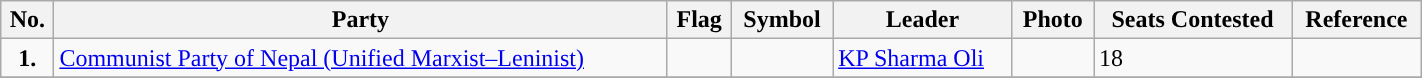<table class="wikitable" width="75%">
<tr>
<th>No.</th>
<th "style=max-width:60em">Party</th>
<th>Flag</th>
<th>Symbol</th>
<th>Leader</th>
<th>Photo</th>
<th>Seats Contested</th>
<th>Reference</th>
</tr>
<tr>
<td style="text-align:center; background:"><strong>1.</strong></td>
<td><a href='#'>Communist Party of Nepal (Unified Marxist–Leninist)</a></td>
<td></td>
<td></td>
<td><a href='#'>KP Sharma Oli</a></td>
<td></td>
<td>18</td>
<td></td>
</tr>
<tr>
</tr>
</table>
